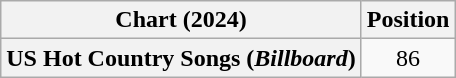<table class="wikitable plainrowheaders" style="text-align:center">
<tr>
<th scope="col">Chart (2024)</th>
<th scope="col">Position</th>
</tr>
<tr>
<th scope="row">US Hot Country Songs (<em>Billboard</em>)</th>
<td>86</td>
</tr>
</table>
